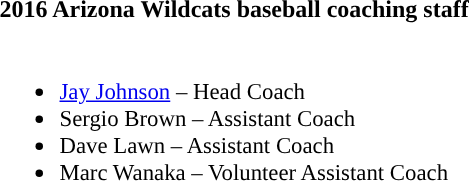<table class="toccolours">
<tr>
<th colspan=9>2016 Arizona Wildcats baseball coaching staff</th>
</tr>
<tr>
<td style="text-align: left; font-size: 95%;" valign="top"><br><ul><li><a href='#'>Jay Johnson</a> – Head Coach</li><li>Sergio Brown – Assistant Coach</li><li>Dave Lawn – Assistant Coach</li><li>Marc Wanaka – Volunteer Assistant Coach</li></ul></td>
</tr>
</table>
